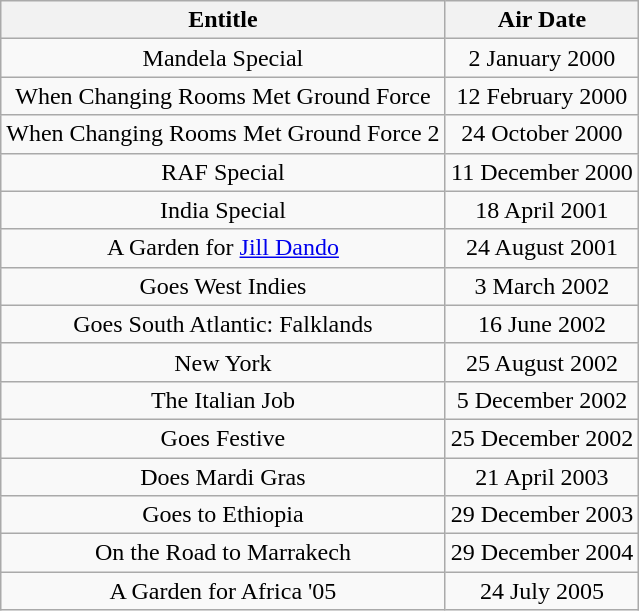<table class="wikitable" style="text-align:center;">
<tr>
<th>Entitle</th>
<th>Air Date</th>
</tr>
<tr>
<td>Mandela Special</td>
<td>2 January 2000</td>
</tr>
<tr>
<td>When Changing Rooms Met Ground Force</td>
<td>12 February 2000</td>
</tr>
<tr>
<td>When Changing Rooms Met Ground Force 2</td>
<td>24 October 2000</td>
</tr>
<tr>
<td>RAF Special</td>
<td>11 December 2000</td>
</tr>
<tr>
<td>India Special</td>
<td>18 April 2001</td>
</tr>
<tr>
<td>A Garden for <a href='#'>Jill Dando</a></td>
<td>24 August 2001</td>
</tr>
<tr>
<td>Goes West Indies</td>
<td>3 March 2002</td>
</tr>
<tr>
<td>Goes South Atlantic: Falklands</td>
<td>16 June 2002</td>
</tr>
<tr>
<td>New York</td>
<td>25 August 2002</td>
</tr>
<tr>
<td>The Italian Job</td>
<td>5 December 2002</td>
</tr>
<tr>
<td>Goes Festive</td>
<td>25 December 2002</td>
</tr>
<tr>
<td>Does Mardi Gras</td>
<td>21 April 2003</td>
</tr>
<tr>
<td>Goes to Ethiopia</td>
<td>29 December 2003</td>
</tr>
<tr>
<td>On the Road to Marrakech</td>
<td>29 December 2004</td>
</tr>
<tr>
<td>A Garden for Africa '05</td>
<td>24 July 2005</td>
</tr>
</table>
